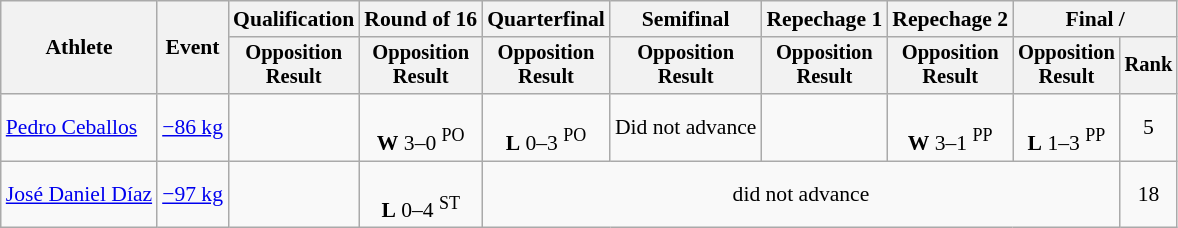<table class="wikitable" style="font-size:90%">
<tr>
<th rowspan=2>Athlete</th>
<th rowspan=2>Event</th>
<th>Qualification</th>
<th>Round of 16</th>
<th>Quarterfinal</th>
<th>Semifinal</th>
<th>Repechage 1</th>
<th>Repechage 2</th>
<th colspan=2>Final / </th>
</tr>
<tr style="font-size: 95%">
<th>Opposition<br>Result</th>
<th>Opposition<br>Result</th>
<th>Opposition<br>Result</th>
<th>Opposition<br>Result</th>
<th>Opposition<br>Result</th>
<th>Opposition<br>Result</th>
<th>Opposition<br>Result</th>
<th>Rank</th>
</tr>
<tr align=center>
<td align=left><a href='#'>Pedro Ceballos</a></td>
<td align=left><a href='#'>−86 kg</a></td>
<td></td>
<td><br><strong>W</strong> 3–0 <sup>PO</sup></td>
<td><br><strong>L</strong> 0–3 <sup>PO</sup></td>
<td>Did not advance</td>
<td></td>
<td><br><strong>W</strong> 3–1 <sup>PP</sup></td>
<td><br><strong>L</strong> 1–3 <sup>PP</sup></td>
<td>5</td>
</tr>
<tr align=center>
<td align=left><a href='#'>José Daniel Díaz</a></td>
<td align=left><a href='#'>−97 kg</a></td>
<td></td>
<td><br><strong>L</strong> 0–4 <sup>ST</sup></td>
<td colspan=5>did not advance</td>
<td>18</td>
</tr>
</table>
